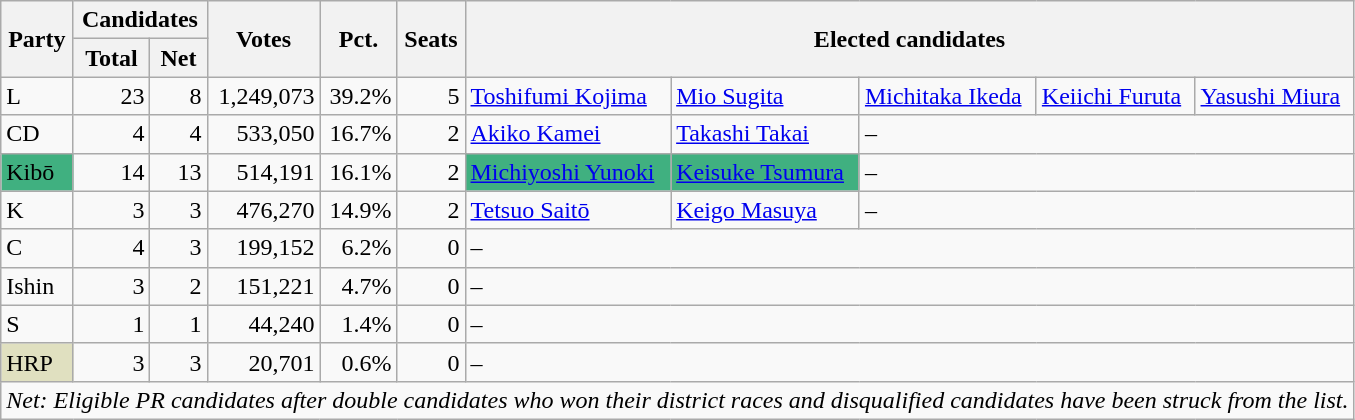<table class="wikitable">
<tr>
<th rowspan="2">Party</th>
<th colspan="2">Candidates</th>
<th rowspan="2">Votes</th>
<th rowspan="2">Pct.</th>
<th rowspan="2">Seats</th>
<th colspan="5" rowspan="2">Elected candidates</th>
</tr>
<tr>
<th>Total</th>
<th>Net</th>
</tr>
<tr>
<td>L</td>
<td align="right">23</td>
<td align="right">8</td>
<td align="right">1,249,073</td>
<td align="right">39.2%</td>
<td align="right">5</td>
<td><a href='#'>Toshifumi Kojima</a></td>
<td><a href='#'>Mio Sugita</a></td>
<td><a href='#'>Michitaka Ikeda</a></td>
<td><a href='#'>Keiichi Furuta</a></td>
<td><a href='#'>Yasushi Miura</a></td>
</tr>
<tr>
<td>CD</td>
<td align="right">4</td>
<td align="right">4</td>
<td align="right">533,050</td>
<td align="right">16.7%</td>
<td align="right">2</td>
<td><a href='#'>Akiko Kamei</a></td>
<td><a href='#'>Takashi Takai</a></td>
<td colspan="3">–</td>
</tr>
<tr>
<td style="background:#40B080">Kibō</td>
<td align="right">14</td>
<td align="right">13</td>
<td align="right">514,191</td>
<td align="right">16.1%</td>
<td align="right">2</td>
<td style="background:#40B080"><a href='#'>Michiyoshi Yunoki</a></td>
<td style="background:#40B080"><a href='#'>Keisuke Tsumura</a></td>
<td colspan="3">–</td>
</tr>
<tr>
<td>K</td>
<td align="right">3</td>
<td align="right">3</td>
<td align="right">476,270</td>
<td align="right">14.9%</td>
<td align="right">2</td>
<td><a href='#'>Tetsuo Saitō</a></td>
<td><a href='#'>Keigo Masuya</a></td>
<td colspan="3">–</td>
</tr>
<tr>
<td>C</td>
<td align="right">4</td>
<td align="right">3</td>
<td align="right">199,152</td>
<td align="right">6.2%</td>
<td align="right">0</td>
<td colspan="5">–</td>
</tr>
<tr>
<td>Ishin</td>
<td align="right">3</td>
<td align="right">2</td>
<td align="right">151,221</td>
<td align="right">4.7%</td>
<td align="right">0</td>
<td colspan="5">–</td>
</tr>
<tr>
<td>S</td>
<td align="right">1</td>
<td align="right">1</td>
<td align="right">44,240</td>
<td align="right">1.4%</td>
<td align="right">0</td>
<td colspan="5">–</td>
</tr>
<tr>
<td style="background:#E0E0C0">HRP</td>
<td align="right">3</td>
<td align="right">3</td>
<td align="right">20,701</td>
<td align="right">0.6%</td>
<td align="right">0</td>
<td colspan="5">–</td>
</tr>
<tr>
<td colspan="11"><em>Net: Eligible PR candidates after double candidates who won their district races and disqualified candidates have been struck from the list.</em></td>
</tr>
</table>
